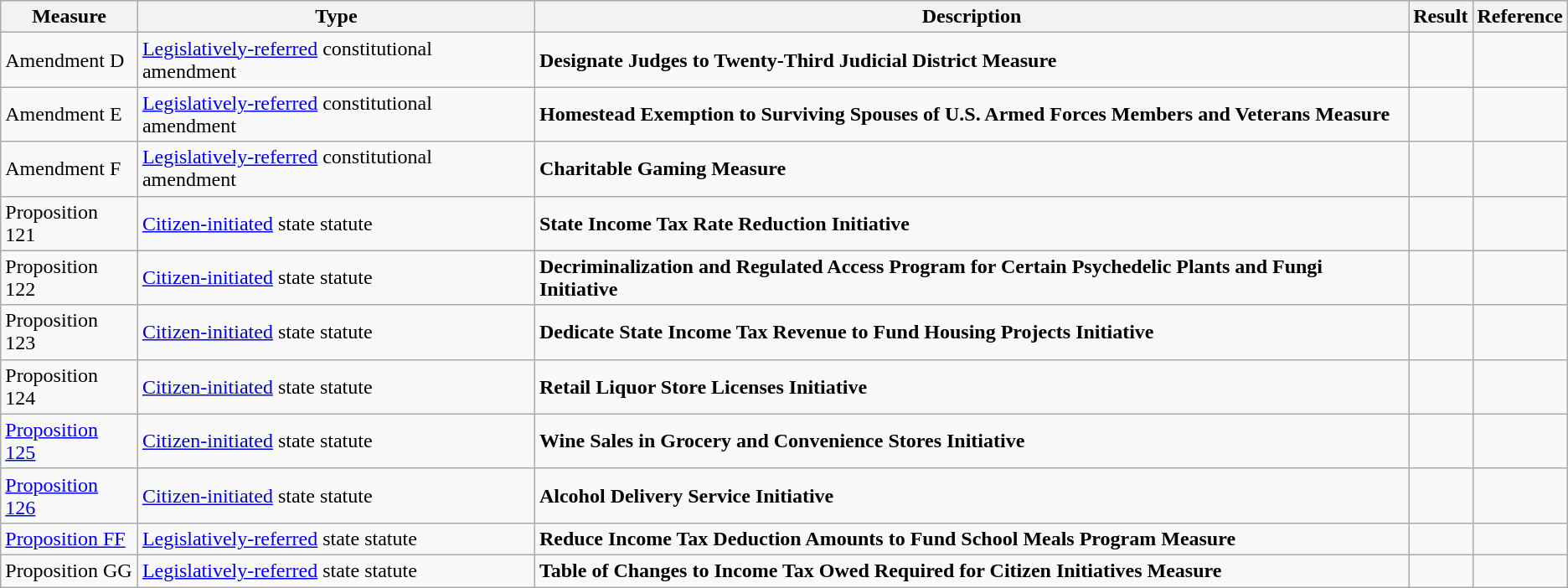<table class="wikitable">
<tr>
<th>Measure</th>
<th>Type</th>
<th>Description</th>
<th>Result</th>
<th>Reference</th>
</tr>
<tr>
<td>Amendment D</td>
<td><a href='#'>Legislatively-referred</a> constitutional amendment</td>
<td><strong>Designate Judges to Twenty-Third Judicial District Measure</strong></td>
<td></td>
<td></td>
</tr>
<tr>
<td>Amendment E</td>
<td><a href='#'>Legislatively-referred</a> constitutional amendment</td>
<td><strong>Homestead Exemption to Surviving Spouses of U.S. Armed Forces Members and Veterans Measure</strong></td>
<td></td>
<td></td>
</tr>
<tr>
<td>Amendment F</td>
<td><a href='#'>Legislatively-referred</a> constitutional amendment</td>
<td><strong>Charitable Gaming Measure</strong></td>
<td></td>
<td></td>
</tr>
<tr>
<td>Proposition 121</td>
<td><a href='#'>Citizen-initiated</a> state statute</td>
<td><strong>State Income Tax Rate Reduction Initiative</strong></td>
<td></td>
<td></td>
</tr>
<tr>
<td>Proposition 122</td>
<td><a href='#'>Citizen-initiated</a> state statute</td>
<td><strong>Decriminalization and Regulated Access Program for Certain Psychedelic Plants and Fungi Initiative</strong></td>
<td></td>
<td></td>
</tr>
<tr>
<td>Proposition 123</td>
<td><a href='#'>Citizen-initiated</a> state statute</td>
<td><strong>Dedicate State Income Tax Revenue to Fund Housing Projects Initiative</strong></td>
<td></td>
<td></td>
</tr>
<tr>
<td>Proposition 124</td>
<td><a href='#'>Citizen-initiated</a> state statute</td>
<td><strong>Retail Liquor Store Licenses Initiative</strong></td>
<td></td>
<td></td>
</tr>
<tr>
<td><a href='#'>Proposition 125</a></td>
<td><a href='#'>Citizen-initiated</a> state statute</td>
<td><strong>Wine Sales in Grocery and Convenience Stores Initiative</strong></td>
<td></td>
<td></td>
</tr>
<tr>
<td><a href='#'>Proposition 126</a></td>
<td><a href='#'>Citizen-initiated</a> state statute</td>
<td><strong>Alcohol Delivery Service Initiative</strong></td>
<td></td>
<td></td>
</tr>
<tr>
<td><a href='#'>Proposition FF</a></td>
<td><a href='#'>Legislatively-referred</a> state statute</td>
<td><strong>Reduce Income Tax Deduction Amounts to Fund School Meals Program Measure</strong></td>
<td></td>
<td></td>
</tr>
<tr>
<td>Proposition GG</td>
<td><a href='#'>Legislatively-referred</a> state statute</td>
<td><strong>Table of Changes to Income Tax Owed Required for Citizen Initiatives Measure</strong></td>
<td></td>
<td></td>
</tr>
</table>
